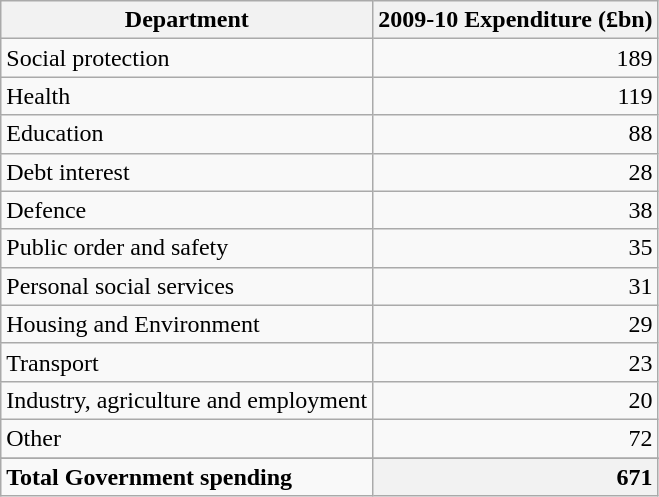<table class="wikitable sortable">
<tr>
<th>Department</th>
<th style="text-align: right">2009-10 Expenditure (£bn)</th>
</tr>
<tr>
<td>Social protection</td>
<td style="text-align: right">189</td>
</tr>
<tr>
<td>Health</td>
<td style="text-align: right">119</td>
</tr>
<tr>
<td>Education</td>
<td style="text-align: right">88</td>
</tr>
<tr>
<td>Debt interest</td>
<td style="text-align: right">28</td>
</tr>
<tr>
<td>Defence</td>
<td style="text-align: right">38</td>
</tr>
<tr>
<td>Public order and safety</td>
<td style="text-align: right">35</td>
</tr>
<tr>
<td>Personal social services</td>
<td style="text-align: right">31</td>
</tr>
<tr>
<td>Housing and Environment</td>
<td style="text-align: right">29</td>
</tr>
<tr>
<td>Transport</td>
<td style="text-align: right">23</td>
</tr>
<tr>
<td>Industry, agriculture and employment</td>
<td style="text-align: right">20</td>
</tr>
<tr>
<td>Other</td>
<td style="text-align: right">72</td>
</tr>
<tr>
</tr>
<tr class="sortbottom">
<td style="text-align: left"><strong>Total Government spending</strong></td>
<th style="text-align: right">671</th>
</tr>
</table>
